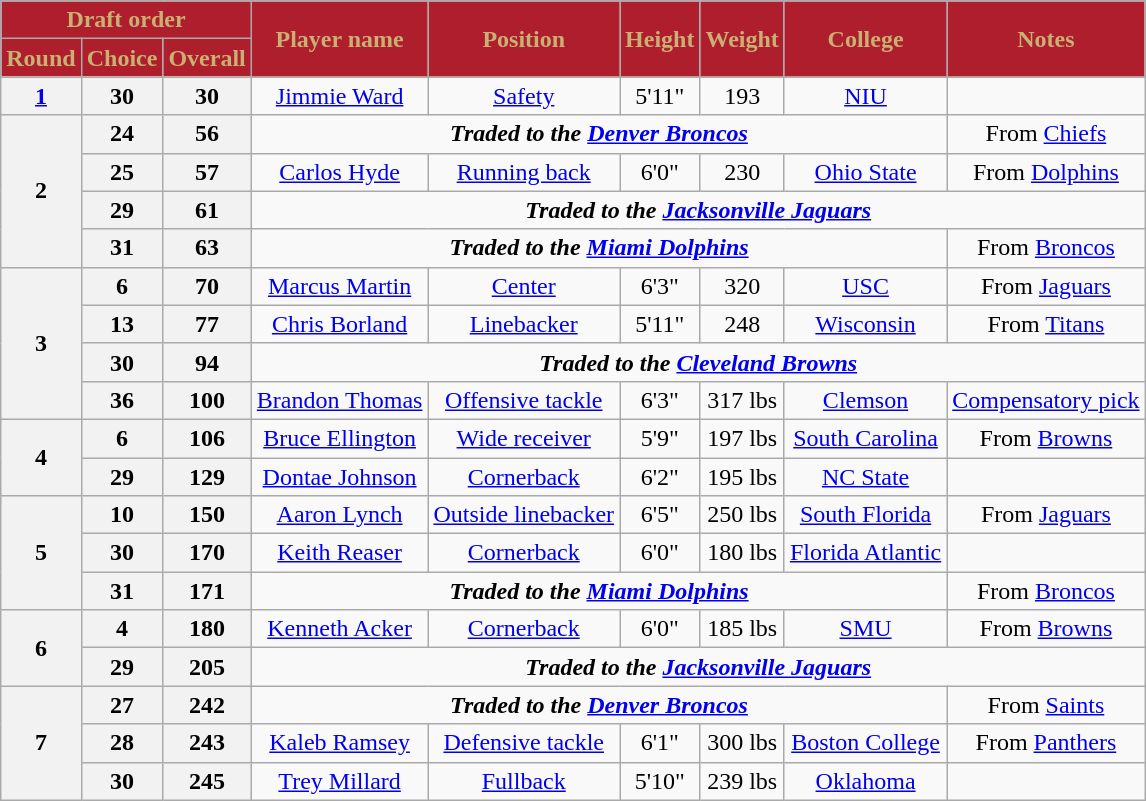<table class="wikitable" style="text-align:center;">
<tr>
<th style="background:#af1e2c; color:#c9b074;" colspan="3">Draft order</th>
<th style="background:#af1e2c; color:#c9b074;" rowspan="2">Player name</th>
<th style="background:#af1e2c; color:#c9b074;" rowspan="2">Position</th>
<th style="background:#af1e2c; color:#c9b074;" rowspan="2">Height</th>
<th style="background:#af1e2c; color:#c9b074;" rowspan="2">Weight</th>
<th style="background:#af1e2c; color:#c9b074;" rowspan="2">College</th>
<th style="background:#af1e2c; color:#c9b074;" rowspan="2">Notes</th>
</tr>
<tr>
<th style="background:#af1e2c; color:#c9b074;">Round</th>
<th style="background:#af1e2c; color:#c9b074;">Choice</th>
<th style="background:#af1e2c; color:#c9b074;">Overall</th>
</tr>
<tr>
<th><a href='#'>1</a></th>
<th>30</th>
<th>30</th>
<td><a href='#'>Jimmie Ward</a></td>
<td><a href='#'>Safety</a></td>
<td>5'11"</td>
<td>193</td>
<td><a href='#'>NIU</a></td>
<td></td>
</tr>
<tr>
<th rowspan="4">2</th>
<th>24</th>
<th>56</th>
<td colspan="5"><strong><em>Traded to the <a href='#'>Denver Broncos</a></em></strong></td>
<td>From <a href='#'>Chiefs</a></td>
</tr>
<tr>
<th>25</th>
<th>57</th>
<td><a href='#'>Carlos Hyde</a></td>
<td><a href='#'>Running back</a></td>
<td>6'0"</td>
<td>230</td>
<td><a href='#'>Ohio State</a></td>
<td>From <a href='#'>Dolphins</a></td>
</tr>
<tr>
<th>29</th>
<th>61</th>
<td colspan="6"><strong><em>Traded to the <a href='#'>Jacksonville Jaguars</a></em></strong></td>
</tr>
<tr>
<th>31</th>
<th>63</th>
<td colspan="5"><strong><em>Traded to the <a href='#'>Miami Dolphins</a></em></strong></td>
<td>From <a href='#'>Broncos</a></td>
</tr>
<tr>
<th rowspan="4">3</th>
<th>6</th>
<th>70</th>
<td><a href='#'>Marcus Martin</a></td>
<td><a href='#'>Center</a></td>
<td>6'3"</td>
<td>320</td>
<td><a href='#'>USC</a></td>
<td>From <a href='#'>Jaguars</a></td>
</tr>
<tr>
<th>13</th>
<th>77</th>
<td><a href='#'>Chris Borland</a></td>
<td><a href='#'>Linebacker</a></td>
<td>5'11"</td>
<td>248</td>
<td><a href='#'>Wisconsin</a></td>
<td>From <a href='#'>Titans</a></td>
</tr>
<tr>
<th>30</th>
<th>94</th>
<td colspan="6"><strong><em>Traded to the <a href='#'>Cleveland Browns</a></em></strong></td>
</tr>
<tr>
<th>36</th>
<th>100</th>
<td><a href='#'>Brandon Thomas</a></td>
<td><a href='#'>Offensive tackle</a></td>
<td>6'3"</td>
<td>317 lbs</td>
<td><a href='#'>Clemson</a></td>
<td><a href='#'>Compensatory pick</a></td>
</tr>
<tr>
<th rowspan="2">4</th>
<th>6</th>
<th>106</th>
<td><a href='#'>Bruce Ellington</a></td>
<td><a href='#'>Wide receiver</a></td>
<td>5'9"</td>
<td>197 lbs</td>
<td><a href='#'>South Carolina</a></td>
<td>From <a href='#'>Browns</a></td>
</tr>
<tr>
<th>29</th>
<th>129</th>
<td><a href='#'>Dontae Johnson</a></td>
<td><a href='#'>Cornerback</a></td>
<td>6'2"</td>
<td>195 lbs</td>
<td><a href='#'>NC State</a></td>
<td></td>
</tr>
<tr>
<th rowspan="3">5</th>
<th>10</th>
<th>150</th>
<td><a href='#'>Aaron Lynch</a></td>
<td><a href='#'>Outside linebacker</a></td>
<td>6'5"</td>
<td>250 lbs</td>
<td><a href='#'>South Florida</a></td>
<td>From <a href='#'>Jaguars</a></td>
</tr>
<tr>
<th>30</th>
<th>170</th>
<td><a href='#'>Keith Reaser</a></td>
<td><a href='#'>Cornerback</a></td>
<td>6'0"</td>
<td>180 lbs</td>
<td><a href='#'>Florida Atlantic</a></td>
<td></td>
</tr>
<tr>
<th>31</th>
<th>171</th>
<td colspan="5"><strong><em>Traded to the <a href='#'>Miami Dolphins</a></em></strong></td>
<td>From <a href='#'>Broncos</a></td>
</tr>
<tr>
<th rowspan="2">6</th>
<th>4</th>
<th>180</th>
<td><a href='#'>Kenneth Acker</a></td>
<td><a href='#'>Cornerback</a></td>
<td>6'0"</td>
<td>185 lbs</td>
<td><a href='#'>SMU</a></td>
<td>From <a href='#'>Browns</a></td>
</tr>
<tr>
<th>29</th>
<th>205</th>
<td colspan="6"><strong><em>Traded to the <a href='#'>Jacksonville Jaguars</a></em></strong></td>
</tr>
<tr>
<th rowspan="3">7</th>
<th>27</th>
<th>242</th>
<td colspan="5"><strong><em>Traded to the <a href='#'>Denver Broncos</a></em></strong></td>
<td>From <a href='#'>Saints</a></td>
</tr>
<tr>
<th>28</th>
<th>243</th>
<td><a href='#'>Kaleb Ramsey</a></td>
<td><a href='#'>Defensive tackle</a></td>
<td>6'1"</td>
<td>300 lbs</td>
<td><a href='#'>Boston College</a></td>
<td>From <a href='#'>Panthers</a></td>
</tr>
<tr>
<th>30</th>
<th>245</th>
<td><a href='#'>Trey Millard</a></td>
<td><a href='#'>Fullback</a></td>
<td>5'10"</td>
<td>239 lbs</td>
<td><a href='#'>Oklahoma</a></td>
<td></td>
</tr>
</table>
